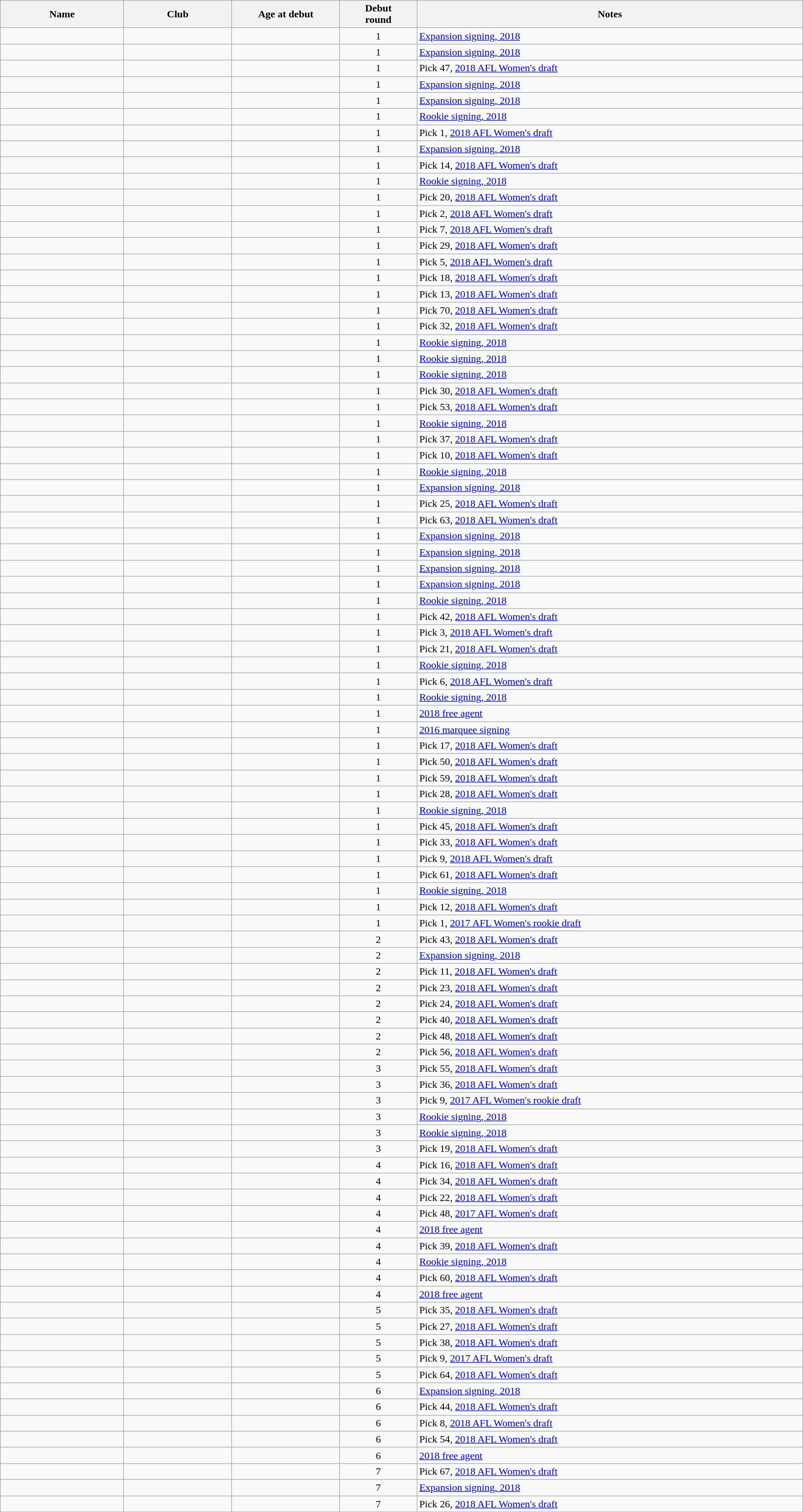<table class="wikitable sortable" style="width:100%; text-align: center;">
<tr style="background:#efefef;">
<th style="width:8%;">Name</th>
<th width=7%>Club</th>
<th style="width:7%;">Age at debut</th>
<th data-sort-type="number" width=5%>Debut<br>round  </th>
<th style="width:25%;">Notes</th>
</tr>
<tr>
<td align="left"></td>
<td></td>
<td></td>
<td>1</td>
<td align="left"><a href='#'>Expansion signing, 2018</a></td>
</tr>
<tr>
<td align="left"></td>
<td></td>
<td></td>
<td>1</td>
<td align="left"><a href='#'>Expansion signing, 2018</a></td>
</tr>
<tr>
<td align="left"></td>
<td></td>
<td></td>
<td>1</td>
<td align="left">Pick 47, <a href='#'>2018 AFL Women's draft</a></td>
</tr>
<tr>
<td align="left"></td>
<td></td>
<td></td>
<td>1</td>
<td align="left"><a href='#'>Expansion signing, 2018</a></td>
</tr>
<tr>
<td align="left"></td>
<td></td>
<td></td>
<td>1</td>
<td align="left"><a href='#'>Expansion signing, 2018</a></td>
</tr>
<tr>
<td align="left"></td>
<td></td>
<td></td>
<td>1</td>
<td align="left"><a href='#'>Rookie signing, 2018</a></td>
</tr>
<tr>
<td align="left"></td>
<td></td>
<td></td>
<td>1</td>
<td align="left">Pick 1, <a href='#'>2018 AFL Women's draft</a></td>
</tr>
<tr>
<td align="left"></td>
<td></td>
<td></td>
<td>1</td>
<td align="left"><a href='#'>Expansion signing, 2018</a></td>
</tr>
<tr>
<td align="left"></td>
<td></td>
<td></td>
<td>1</td>
<td align="left">Pick 14, <a href='#'>2018 AFL Women's draft</a></td>
</tr>
<tr>
<td align="left"></td>
<td></td>
<td></td>
<td>1</td>
<td align="left"><a href='#'>Rookie signing, 2018</a></td>
</tr>
<tr>
<td align="left"></td>
<td></td>
<td></td>
<td>1</td>
<td align="left">Pick 20, <a href='#'>2018 AFL Women's draft</a></td>
</tr>
<tr>
<td align="left"></td>
<td></td>
<td></td>
<td>1</td>
<td align="left">Pick 2, <a href='#'>2018 AFL Women's draft</a></td>
</tr>
<tr>
<td align="left"></td>
<td></td>
<td></td>
<td>1</td>
<td align="left">Pick 7, <a href='#'>2018 AFL Women's draft</a></td>
</tr>
<tr>
<td align="left"></td>
<td></td>
<td></td>
<td>1</td>
<td align="left">Pick 29, <a href='#'>2018 AFL Women's draft</a></td>
</tr>
<tr>
<td align="left"></td>
<td></td>
<td></td>
<td>1</td>
<td align="left">Pick 5, <a href='#'>2018 AFL Women's draft</a></td>
</tr>
<tr>
<td align="left"></td>
<td></td>
<td></td>
<td>1</td>
<td align="left">Pick 18, <a href='#'>2018 AFL Women's draft</a></td>
</tr>
<tr>
<td align="left"></td>
<td></td>
<td></td>
<td>1</td>
<td align="left">Pick 13, <a href='#'>2018 AFL Women's draft</a></td>
</tr>
<tr>
<td align="left"></td>
<td></td>
<td></td>
<td>1</td>
<td align="left">Pick 70, <a href='#'>2018 AFL Women's draft</a></td>
</tr>
<tr>
<td align="left"></td>
<td></td>
<td></td>
<td>1</td>
<td align="left">Pick 32, <a href='#'>2018 AFL Women's draft</a></td>
</tr>
<tr>
<td align="left"></td>
<td></td>
<td></td>
<td>1</td>
<td align="left"><a href='#'>Rookie signing, 2018</a></td>
</tr>
<tr>
<td align="left"></td>
<td></td>
<td></td>
<td>1</td>
<td align="left"><a href='#'>Rookie signing, 2018</a></td>
</tr>
<tr>
<td align="left"></td>
<td></td>
<td></td>
<td>1</td>
<td align="left"><a href='#'>Rookie signing, 2018</a></td>
</tr>
<tr>
<td align="left"></td>
<td></td>
<td></td>
<td>1</td>
<td align="left">Pick 30, <a href='#'>2018 AFL Women's draft</a></td>
</tr>
<tr>
<td align="left"></td>
<td></td>
<td></td>
<td>1</td>
<td align="left">Pick 53, <a href='#'>2018 AFL Women's draft</a></td>
</tr>
<tr>
<td align="left"></td>
<td></td>
<td></td>
<td>1</td>
<td align="left"><a href='#'>Rookie signing, 2018</a></td>
</tr>
<tr>
<td align="left"></td>
<td></td>
<td></td>
<td>1</td>
<td align="left">Pick 37, <a href='#'>2018 AFL Women's draft</a></td>
</tr>
<tr>
<td align="left"></td>
<td></td>
<td></td>
<td>1</td>
<td align="left">Pick 10, <a href='#'>2018 AFL Women's draft</a></td>
</tr>
<tr>
<td align="left"></td>
<td></td>
<td></td>
<td>1</td>
<td align="left"><a href='#'>Rookie signing, 2018</a></td>
</tr>
<tr>
<td align="left"></td>
<td></td>
<td></td>
<td>1</td>
<td align="left"><a href='#'>Expansion signing, 2018</a></td>
</tr>
<tr>
<td align="left"></td>
<td></td>
<td></td>
<td>1</td>
<td align="left">Pick 25, <a href='#'>2018 AFL Women's draft</a></td>
</tr>
<tr>
<td align="left"></td>
<td></td>
<td></td>
<td>1</td>
<td align="left">Pick 63, <a href='#'>2018 AFL Women's draft</a></td>
</tr>
<tr>
<td align="left"></td>
<td></td>
<td></td>
<td>1</td>
<td align="left"><a href='#'>Expansion signing, 2018</a></td>
</tr>
<tr>
<td align="left"></td>
<td></td>
<td></td>
<td>1</td>
<td align="left"><a href='#'>Expansion signing, 2018</a></td>
</tr>
<tr>
<td align="left"></td>
<td></td>
<td></td>
<td>1</td>
<td align="left"><a href='#'>Expansion signing, 2018</a></td>
</tr>
<tr>
<td align="left"></td>
<td></td>
<td></td>
<td>1</td>
<td align="left"><a href='#'>Expansion signing, 2018</a></td>
</tr>
<tr>
<td align="left"></td>
<td></td>
<td></td>
<td>1</td>
<td align="left"><a href='#'>Rookie signing, 2018</a></td>
</tr>
<tr>
<td align="left"></td>
<td></td>
<td></td>
<td>1</td>
<td align="left">Pick 42, <a href='#'>2018 AFL Women's draft</a></td>
</tr>
<tr>
<td align="left"></td>
<td></td>
<td></td>
<td>1</td>
<td align="left">Pick 3, <a href='#'>2018 AFL Women's draft</a></td>
</tr>
<tr>
<td align="left"></td>
<td></td>
<td></td>
<td>1</td>
<td align="left">Pick 21, <a href='#'>2018 AFL Women's draft</a></td>
</tr>
<tr>
<td align="left"></td>
<td></td>
<td></td>
<td>1</td>
<td align="left"><a href='#'>Rookie signing, 2018</a></td>
</tr>
<tr>
<td align="left"></td>
<td></td>
<td></td>
<td>1</td>
<td align="left">Pick 6, <a href='#'>2018 AFL Women's draft</a></td>
</tr>
<tr>
<td align="left"></td>
<td></td>
<td></td>
<td>1</td>
<td align="left"><a href='#'>Rookie signing, 2018</a></td>
</tr>
<tr>
<td align="left"></td>
<td></td>
<td></td>
<td>1</td>
<td align="left"><a href='#'>2018 free agent</a></td>
</tr>
<tr>
<td align="left"></td>
<td></td>
<td></td>
<td>1</td>
<td align="left"><a href='#'>2016 marquee signing</a></td>
</tr>
<tr>
<td align="left"></td>
<td></td>
<td></td>
<td>1</td>
<td align="left">Pick 17, <a href='#'>2018 AFL Women's draft</a></td>
</tr>
<tr>
<td align="left"></td>
<td></td>
<td></td>
<td>1</td>
<td align="left">Pick 50, <a href='#'>2018 AFL Women's draft</a></td>
</tr>
<tr>
<td align="left"></td>
<td></td>
<td></td>
<td>1</td>
<td align="left">Pick 59, <a href='#'>2018 AFL Women's draft</a></td>
</tr>
<tr>
<td align="left"></td>
<td></td>
<td></td>
<td>1</td>
<td align="left">Pick 28, <a href='#'>2018 AFL Women's draft</a></td>
</tr>
<tr>
<td align="left"></td>
<td></td>
<td></td>
<td>1</td>
<td align="left"><a href='#'>Rookie signing, 2018</a></td>
</tr>
<tr>
<td align="left"></td>
<td></td>
<td></td>
<td>1</td>
<td align="left">Pick 45, <a href='#'>2018 AFL Women's draft</a></td>
</tr>
<tr>
<td align="left"></td>
<td></td>
<td></td>
<td>1</td>
<td align="left">Pick 33, <a href='#'>2018 AFL Women's draft</a></td>
</tr>
<tr>
<td align="left"></td>
<td></td>
<td></td>
<td>1</td>
<td align="left">Pick 9, <a href='#'>2018 AFL Women's draft</a></td>
</tr>
<tr>
<td align="left"></td>
<td></td>
<td></td>
<td>1</td>
<td align="left">Pick 61, <a href='#'>2018 AFL Women's draft</a></td>
</tr>
<tr>
<td align="left"></td>
<td></td>
<td></td>
<td>1</td>
<td align="left"><a href='#'>Rookie signing, 2018</a></td>
</tr>
<tr>
<td align="left"></td>
<td></td>
<td></td>
<td>1</td>
<td align="left">Pick 12, <a href='#'>2018 AFL Women's draft</a></td>
</tr>
<tr>
<td align="left"></td>
<td></td>
<td></td>
<td>1</td>
<td align="left">Pick 1, <a href='#'>2017 AFL Women's rookie draft</a></td>
</tr>
<tr>
<td align="left"></td>
<td></td>
<td></td>
<td>2</td>
<td align="left">Pick 43, <a href='#'>2018 AFL Women's draft</a></td>
</tr>
<tr>
<td align="left"></td>
<td></td>
<td></td>
<td>2</td>
<td align="left"><a href='#'>Expansion signing, 2018</a></td>
</tr>
<tr>
<td align="left"></td>
<td></td>
<td></td>
<td>2</td>
<td align="left">Pick 11, <a href='#'>2018 AFL Women's draft</a></td>
</tr>
<tr>
<td align="left"></td>
<td></td>
<td></td>
<td>2</td>
<td align="left">Pick 23, <a href='#'>2018 AFL Women's draft</a></td>
</tr>
<tr>
<td align="left"></td>
<td></td>
<td></td>
<td>2</td>
<td align="left">Pick 24, <a href='#'>2018 AFL Women's draft</a></td>
</tr>
<tr>
<td align="left"></td>
<td></td>
<td></td>
<td>2</td>
<td align="left">Pick 40, <a href='#'>2018 AFL Women's draft</a></td>
</tr>
<tr>
<td align="left"></td>
<td></td>
<td></td>
<td>2</td>
<td align="left">Pick 48, <a href='#'>2018 AFL Women's draft</a></td>
</tr>
<tr>
<td align="left"></td>
<td></td>
<td></td>
<td>2</td>
<td align="left">Pick 56, <a href='#'>2018 AFL Women's draft</a></td>
</tr>
<tr>
<td align="left"></td>
<td></td>
<td></td>
<td>3</td>
<td align="left">Pick 55, <a href='#'>2018 AFL Women's draft</a></td>
</tr>
<tr>
<td align="left"></td>
<td></td>
<td></td>
<td>3</td>
<td align="left">Pick 36, <a href='#'>2018 AFL Women's draft</a></td>
</tr>
<tr>
<td align="left"></td>
<td></td>
<td></td>
<td>3</td>
<td align="left">Pick 9, <a href='#'>2017 AFL Women's rookie draft</a></td>
</tr>
<tr>
<td align="left"></td>
<td></td>
<td></td>
<td>3</td>
<td align="left"><a href='#'>Rookie signing, 2018</a></td>
</tr>
<tr>
<td align="left"></td>
<td></td>
<td></td>
<td>3</td>
<td align="left"><a href='#'>Rookie signing, 2018</a></td>
</tr>
<tr>
<td align="left"></td>
<td></td>
<td></td>
<td>3</td>
<td align="left">Pick 19, <a href='#'>2018 AFL Women's draft</a></td>
</tr>
<tr>
<td align="left"></td>
<td></td>
<td></td>
<td>4</td>
<td align="left">Pick 16, <a href='#'>2018 AFL Women's draft</a></td>
</tr>
<tr>
<td align="left"></td>
<td></td>
<td></td>
<td>4</td>
<td align="left">Pick 34, <a href='#'>2018 AFL Women's draft</a></td>
</tr>
<tr>
<td align="left"></td>
<td></td>
<td></td>
<td>4</td>
<td align="left">Pick 22, <a href='#'>2018 AFL Women's draft</a></td>
</tr>
<tr>
<td align="left"></td>
<td></td>
<td></td>
<td>4</td>
<td align="left">Pick 48, <a href='#'>2017 AFL Women's draft</a></td>
</tr>
<tr>
<td align="left"></td>
<td></td>
<td></td>
<td>4</td>
<td align="left"><a href='#'>2018 free agent</a></td>
</tr>
<tr>
<td align="left"></td>
<td></td>
<td></td>
<td>4</td>
<td align="left">Pick 39, <a href='#'>2018 AFL Women's draft</a></td>
</tr>
<tr>
<td align="left"></td>
<td></td>
<td></td>
<td>4</td>
<td align="left"><a href='#'>Rookie signing, 2018</a></td>
</tr>
<tr>
<td align="left"></td>
<td></td>
<td></td>
<td>4</td>
<td align="left">Pick 60, <a href='#'>2018 AFL Women's draft</a></td>
</tr>
<tr>
<td align="left"></td>
<td></td>
<td></td>
<td>4</td>
<td align="left"><a href='#'>2018 free agent</a></td>
</tr>
<tr>
<td align="left"></td>
<td></td>
<td></td>
<td>5</td>
<td align="left">Pick 35, <a href='#'>2018 AFL Women's draft</a></td>
</tr>
<tr>
<td align="left"></td>
<td></td>
<td></td>
<td>5</td>
<td align="left">Pick 27, <a href='#'>2018 AFL Women's draft</a></td>
</tr>
<tr>
<td align="left"></td>
<td></td>
<td></td>
<td>5</td>
<td align="left">Pick 38, <a href='#'>2018 AFL Women's draft</a></td>
</tr>
<tr>
<td align="left"></td>
<td></td>
<td></td>
<td>5</td>
<td align="left">Pick 9, <a href='#'>2017 AFL Women's draft</a></td>
</tr>
<tr>
<td align="left"></td>
<td></td>
<td></td>
<td>5</td>
<td align="left">Pick 64, <a href='#'>2018 AFL Women's draft</a></td>
</tr>
<tr>
<td align="left"></td>
<td></td>
<td></td>
<td>6</td>
<td align="left"><a href='#'>Expansion signing, 2018</a></td>
</tr>
<tr>
<td align="left"></td>
<td></td>
<td></td>
<td>6</td>
<td align="left">Pick 44, <a href='#'>2018 AFL Women's draft</a></td>
</tr>
<tr>
<td align="left"></td>
<td></td>
<td></td>
<td>6</td>
<td align="left">Pick 8, <a href='#'>2018 AFL Women's draft</a></td>
</tr>
<tr>
<td align="left"></td>
<td></td>
<td></td>
<td>6</td>
<td align="left">Pick 54, <a href='#'>2018 AFL Women's draft</a></td>
</tr>
<tr>
<td align="left"></td>
<td></td>
<td></td>
<td>6</td>
<td align="left"><a href='#'>2018 free agent</a></td>
</tr>
<tr>
<td align="left"></td>
<td></td>
<td></td>
<td>7</td>
<td align="left">Pick 67, <a href='#'>2018 AFL Women's draft</a></td>
</tr>
<tr>
<td align="left"></td>
<td></td>
<td></td>
<td>7</td>
<td align="left"><a href='#'>Expansion signing, 2018</a></td>
</tr>
<tr>
<td align="left"></td>
<td></td>
<td></td>
<td>7</td>
<td align="left">Pick 26, <a href='#'>2018 AFL Women's draft</a></td>
</tr>
<tr>
</tr>
</table>
